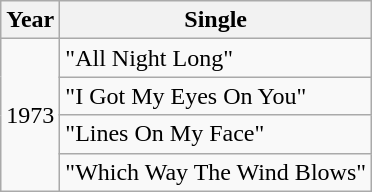<table class="wikitable">
<tr>
<th align="left">Year</th>
<th align="left">Single</th>
</tr>
<tr>
<td rowspan="4" align="left">1973</td>
<td align="left">"All Night Long"</td>
</tr>
<tr>
<td align="left">"I Got My Eyes On You"</td>
</tr>
<tr>
<td align="left">"Lines On My Face"</td>
</tr>
<tr>
<td align="left">"Which Way The Wind Blows"</td>
</tr>
</table>
